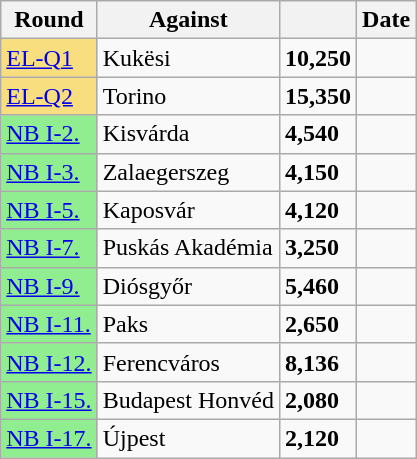<table class="wikitable sortable" style="text-align:right collapsible collapsed">
<tr>
<th>Round</th>
<th>Against</th>
<th></th>
<th>Date</th>
</tr>
<tr>
<td bgcolor=f8de7e><a href='#'>EL-Q1</a></td>
<td align="left">Kukësi </td>
<td><strong>10,250</strong></td>
<td></td>
</tr>
<tr>
<td bgcolor=f8de7e><a href='#'>EL-Q2</a></td>
<td align="left">Torino </td>
<td><strong>15,350</strong></td>
<td></td>
</tr>
<tr>
<td bgcolor=90ee90><a href='#'>NB I-2.</a></td>
<td align="left">Kisvárda</td>
<td><strong>4,540</strong></td>
<td></td>
</tr>
<tr>
<td bgcolor=90ee90><a href='#'>NB I-3.</a></td>
<td align="left">Zalaegerszeg</td>
<td><strong>4,150</strong></td>
<td></td>
</tr>
<tr>
<td bgcolor=90ee90><a href='#'>NB I-5.</a></td>
<td align="left">Kaposvár</td>
<td><strong>4,120</strong></td>
<td></td>
</tr>
<tr>
<td bgcolor=90ee90><a href='#'>NB I-7.</a></td>
<td align="left">Puskás Akadémia</td>
<td><strong>3,250</strong></td>
<td></td>
</tr>
<tr>
<td bgcolor=90ee90><a href='#'>NB I-9.</a></td>
<td align="left">Diósgyőr</td>
<td><strong>5,460</strong></td>
<td></td>
</tr>
<tr>
<td bgcolor=90ee90><a href='#'>NB I-11.</a></td>
<td align="left">Paks</td>
<td><strong>2,650</strong></td>
<td></td>
</tr>
<tr>
<td bgcolor=90ee90><a href='#'>NB I-12.</a></td>
<td align="left">Ferencváros</td>
<td><strong>8,136</strong></td>
<td></td>
</tr>
<tr>
<td bgcolor=90ee90><a href='#'>NB I-15.</a></td>
<td align="left">Budapest Honvéd</td>
<td><strong>2,080</strong></td>
<td></td>
</tr>
<tr>
<td bgcolor=90ee90><a href='#'>NB I-17.</a></td>
<td align="left">Újpest</td>
<td><strong>2,120</strong></td>
<td></td>
</tr>
</table>
